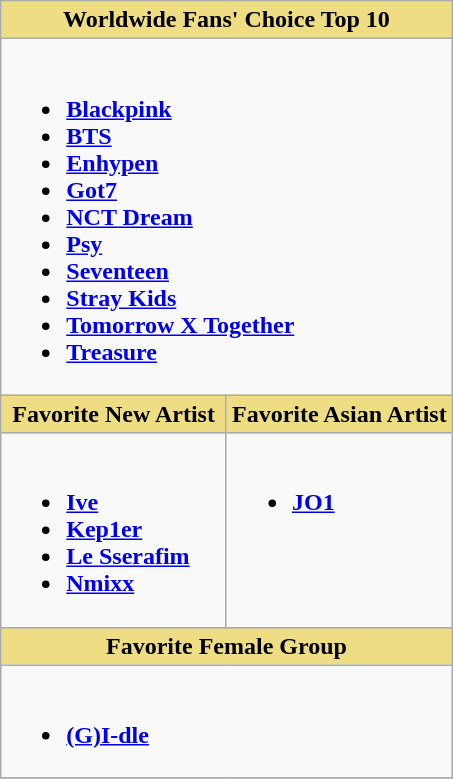<table class="wikitable">
<tr>
<th colspan="2" scope="col" style="width:50%; background:#EEDD82">Worldwide Fans' Choice Top 10</th>
</tr>
<tr>
<td colspan="2" style="vertical-align:top"><br><ul><li><strong><a href='#'>Blackpink</a></strong></li><li><strong><a href='#'>BTS</a></strong></li><li><strong><a href='#'>Enhypen</a></strong></li><li><strong><a href='#'>Got7</a></strong></li><li><strong><a href='#'>NCT Dream</a></strong></li><li><strong><a href='#'>Psy</a></strong></li><li><strong><a href='#'>Seventeen</a></strong></li><li><strong><a href='#'>Stray Kids</a></strong></li><li><strong><a href='#'>Tomorrow X Together</a></strong></li><li><strong><a href='#'>Treasure</a></strong></li></ul></td>
</tr>
<tr>
<th scope="col" style="width:50%; background:#EEDD82">Favorite New Artist</th>
<th scope="col" style="width:50%; background:#EEDD82">Favorite Asian Artist</th>
</tr>
<tr>
<td style="vertical-align:top"><br><ul><li><strong><a href='#'>Ive</a></strong></li><li><strong><a href='#'>Kep1er</a></strong></li><li><strong><a href='#'>Le Sserafim</a></strong></li><li><strong><a href='#'>Nmixx</a></strong></li></ul></td>
<td style="vertical-align:top"><br><ul><li><strong><a href='#'>JO1</a></strong></li></ul></td>
</tr>
<tr>
<th colspan="2" scope="col" style="width:50%; background:#EEDD82">Favorite Female Group</th>
</tr>
<tr>
<td colspan="2" style="vertical-align:top"><br><ul><li><strong><a href='#'>(G)I-dle</a></strong></li></ul></td>
</tr>
<tr>
</tr>
</table>
